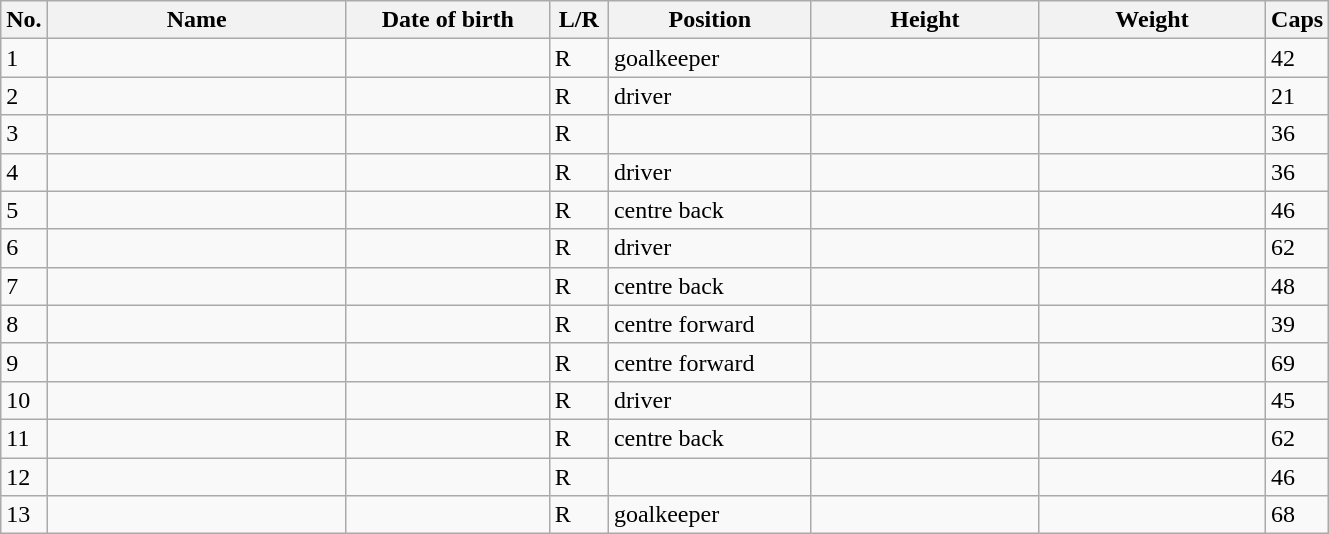<table class=wikitable sortable style=font-size:100%; text-align:center;>
<tr>
<th>No.</th>
<th style=width:12em>Name</th>
<th style=width:8em>Date of birth</th>
<th style=width:2em>L/R</th>
<th style=width:8em>Position</th>
<th style=width:9em>Height</th>
<th style=width:9em>Weight</th>
<th>Caps</th>
</tr>
<tr>
<td>1</td>
<td align=left></td>
<td></td>
<td>R</td>
<td>goalkeeper</td>
<td></td>
<td></td>
<td>42</td>
</tr>
<tr>
<td>2</td>
<td align=left></td>
<td></td>
<td>R</td>
<td>driver</td>
<td></td>
<td></td>
<td>21</td>
</tr>
<tr>
<td>3</td>
<td align=left></td>
<td></td>
<td>R</td>
<td></td>
<td></td>
<td></td>
<td>36</td>
</tr>
<tr>
<td>4</td>
<td align=left></td>
<td></td>
<td>R</td>
<td>driver</td>
<td></td>
<td></td>
<td>36</td>
</tr>
<tr>
<td>5</td>
<td align=left></td>
<td></td>
<td>R</td>
<td>centre back</td>
<td></td>
<td></td>
<td>46</td>
</tr>
<tr>
<td>6</td>
<td align=left></td>
<td></td>
<td>R</td>
<td>driver</td>
<td></td>
<td></td>
<td>62</td>
</tr>
<tr>
<td>7</td>
<td align=left></td>
<td></td>
<td>R</td>
<td>centre back</td>
<td></td>
<td></td>
<td>48</td>
</tr>
<tr>
<td>8</td>
<td align=left></td>
<td></td>
<td>R</td>
<td>centre forward</td>
<td></td>
<td></td>
<td>39</td>
</tr>
<tr>
<td>9</td>
<td align=left></td>
<td></td>
<td>R</td>
<td>centre forward</td>
<td></td>
<td></td>
<td>69</td>
</tr>
<tr>
<td>10</td>
<td align=left></td>
<td></td>
<td>R</td>
<td>driver</td>
<td></td>
<td></td>
<td>45</td>
</tr>
<tr>
<td>11</td>
<td align=left></td>
<td></td>
<td>R</td>
<td>centre back</td>
<td></td>
<td></td>
<td>62</td>
</tr>
<tr>
<td>12</td>
<td align=left></td>
<td></td>
<td>R</td>
<td></td>
<td></td>
<td></td>
<td>46</td>
</tr>
<tr>
<td>13</td>
<td align=left></td>
<td></td>
<td>R</td>
<td>goalkeeper</td>
<td></td>
<td></td>
<td>68</td>
</tr>
</table>
